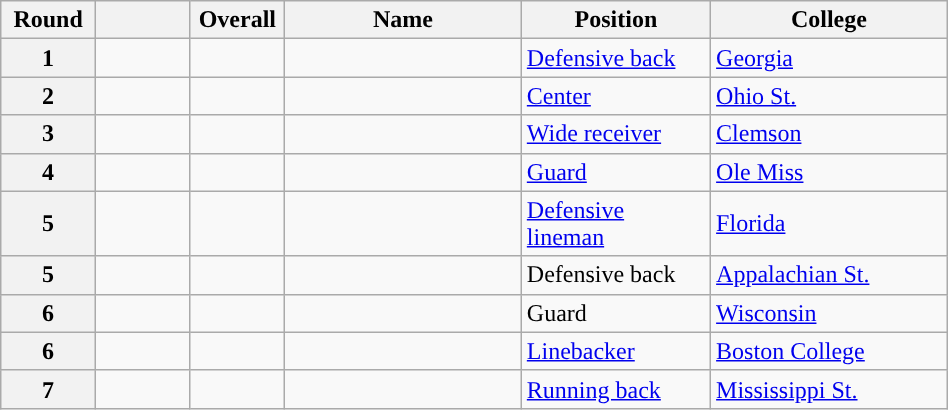<table class="wikitable sortable" style="width: 50%;">
<tr>
<th scope="col" style="width: 10%;">Round</th>
<th scope="col" style="width: 10%;"></th>
<th scope="col" style="width: 10%;">Overall</th>
<th scope="col" style="width: 25%;">Name</th>
<th scope="col" style="width: 20%;">Position</th>
<th scope="col" style="width: 25%;">College</th>
</tr>
<tr>
<th scope="row">1</th>
<td></td>
<td></td>
<td></td>
<td><a href='#'>Defensive back</a></td>
<td><a href='#'>Georgia</a></td>
</tr>
<tr>
<th scope="row">2</th>
<td></td>
<td></td>
<td></td>
<td><a href='#'>Center</a></td>
<td><a href='#'>Ohio St.</a></td>
</tr>
<tr>
<th scope="row">3</th>
<td></td>
<td></td>
<td></td>
<td><a href='#'>Wide receiver</a></td>
<td><a href='#'>Clemson</a></td>
</tr>
<tr>
<th scope="row">4</th>
<td></td>
<td></td>
<td></td>
<td><a href='#'>Guard</a></td>
<td><a href='#'>Ole Miss</a></td>
</tr>
<tr>
<th scope="row">5</th>
<td></td>
<td></td>
<td></td>
<td><a href='#'>Defensive lineman</a></td>
<td><a href='#'>Florida</a></td>
</tr>
<tr>
<th scope="row">5</th>
<td></td>
<td></td>
<td></td>
<td>Defensive back</td>
<td><a href='#'>Appalachian St.</a></td>
</tr>
<tr>
<th scope="row">6</th>
<td></td>
<td></td>
<td></td>
<td>Guard</td>
<td><a href='#'>Wisconsin</a></td>
</tr>
<tr>
<th scope="row">6</th>
<td></td>
<td></td>
<td></td>
<td><a href='#'>Linebacker</a></td>
<td><a href='#'>Boston College</a></td>
</tr>
<tr>
<th scope="row">7</th>
<td></td>
<td></td>
<td></td>
<td><a href='#'>Running back</a></td>
<td><a href='#'>Mississippi St.</a></td>
</tr>
</table>
